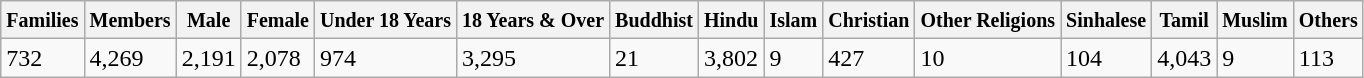<table class="wikitable">
<tr>
<th><small>Families</small></th>
<th><small>Members</small></th>
<th><small>Male</small></th>
<th><small>Female</small></th>
<th><small>Under 18 Years</small></th>
<th><small>18 Years & Over</small></th>
<th><small>Buddhist</small></th>
<th><small>Hindu</small></th>
<th><small>Islam</small></th>
<th><small>Christian</small></th>
<th><small>Other Religions</small></th>
<th><small>Sinhalese</small></th>
<th><small>Tamil</small></th>
<th><small>Muslim</small></th>
<th><small>Others</small></th>
</tr>
<tr>
<td>732</td>
<td>4,269</td>
<td>2,191</td>
<td>2,078</td>
<td>974</td>
<td>3,295</td>
<td>21</td>
<td>3,802</td>
<td>9</td>
<td>427</td>
<td>10</td>
<td>104</td>
<td>4,043</td>
<td>9</td>
<td>113</td>
</tr>
</table>
